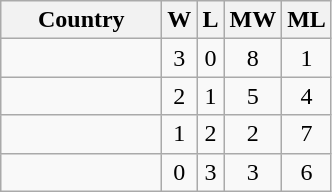<table class="wikitable sortable" style="text-align:center">
<tr>
<th width=100>Country</th>
<th>W</th>
<th>L</th>
<th>MW</th>
<th>ML</th>
</tr>
<tr>
<td align=left><strong></strong></td>
<td>3</td>
<td>0</td>
<td>8</td>
<td>1</td>
</tr>
<tr>
<td align=left></td>
<td>2</td>
<td>1</td>
<td>5</td>
<td>4</td>
</tr>
<tr>
<td align=left></td>
<td>1</td>
<td>2</td>
<td>2</td>
<td>7</td>
</tr>
<tr>
<td align=left></td>
<td>0</td>
<td>3</td>
<td>3</td>
<td>6</td>
</tr>
</table>
